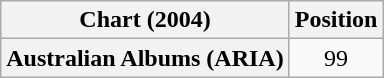<table class="wikitable plainrowheaders" style="text-align:center">
<tr>
<th scope="col">Chart (2004)</th>
<th scope="col">Position</th>
</tr>
<tr>
<th scope="row">Australian Albums (ARIA)</th>
<td>99</td>
</tr>
</table>
